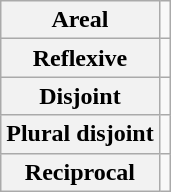<table class="wikitable">
<tr>
<th>Areal</th>
<td></td>
</tr>
<tr>
<th>Reflexive</th>
<td></td>
</tr>
<tr>
<th>Disjoint</th>
<td></td>
</tr>
<tr>
<th>Plural disjoint</th>
<td></td>
</tr>
<tr>
<th>Reciprocal</th>
<td></td>
</tr>
</table>
